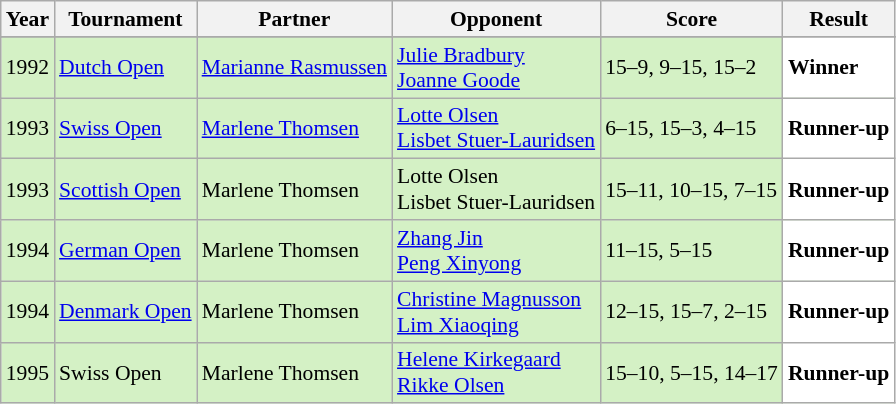<table class="sortable wikitable" style="font-size: 90%;">
<tr>
<th>Year</th>
<th>Tournament</th>
<th>Partner</th>
<th>Opponent</th>
<th>Score</th>
<th>Result</th>
</tr>
<tr>
</tr>
<tr style="background:#D4F1C5">
<td align="center">1992</td>
<td align="left"><a href='#'>Dutch Open</a></td>
<td align="left"> <a href='#'>Marianne Rasmussen</a></td>
<td align="left"> <a href='#'>Julie Bradbury</a> <br>  <a href='#'>Joanne Goode</a></td>
<td align="left">15–9, 9–15, 15–2</td>
<td style="text-align:left; background:white"> <strong>Winner</strong></td>
</tr>
<tr style="background:#D4F1C5">
<td align="center">1993</td>
<td align="left"><a href='#'>Swiss Open</a></td>
<td align="left"> <a href='#'>Marlene Thomsen</a></td>
<td align="left"> <a href='#'>Lotte Olsen</a> <br>  <a href='#'>Lisbet Stuer-Lauridsen</a></td>
<td align="left">6–15, 15–3, 4–15</td>
<td style="text-align:left; background:white"> <strong>Runner-up</strong></td>
</tr>
<tr style="background:#D4F1C5">
<td align="center">1993</td>
<td align="left"><a href='#'>Scottish Open</a></td>
<td align="left"> Marlene Thomsen</td>
<td align="left"> Lotte Olsen <br>  Lisbet Stuer-Lauridsen</td>
<td align="left">15–11, 10–15, 7–15</td>
<td style="text-align:left; background:white"> <strong>Runner-up</strong></td>
</tr>
<tr style="background:#D4F1C5">
<td align="center">1994</td>
<td align="left"><a href='#'>German Open</a></td>
<td align="left"> Marlene Thomsen</td>
<td align="left"> <a href='#'>Zhang Jin</a> <br>  <a href='#'>Peng Xinyong</a></td>
<td align="left">11–15, 5–15</td>
<td style="text-align:left; background:white"> <strong>Runner-up</strong></td>
</tr>
<tr style="background:#D4F1C5">
<td align="center">1994</td>
<td align="left"><a href='#'>Denmark Open</a></td>
<td align="left"> Marlene Thomsen</td>
<td align="left"> <a href='#'>Christine Magnusson</a> <br>  <a href='#'>Lim Xiaoqing</a></td>
<td align="left">12–15, 15–7, 2–15</td>
<td style="text-align:left; background:white"> <strong>Runner-up</strong></td>
</tr>
<tr style="background:#D4F1C5">
<td align="center">1995</td>
<td align="left">Swiss Open</td>
<td align="left"> Marlene Thomsen</td>
<td align="left"> <a href='#'>Helene Kirkegaard</a> <br>  <a href='#'>Rikke Olsen</a></td>
<td align="left">15–10, 5–15, 14–17</td>
<td style="text-align:left; background:white"> <strong>Runner-up</strong></td>
</tr>
</table>
